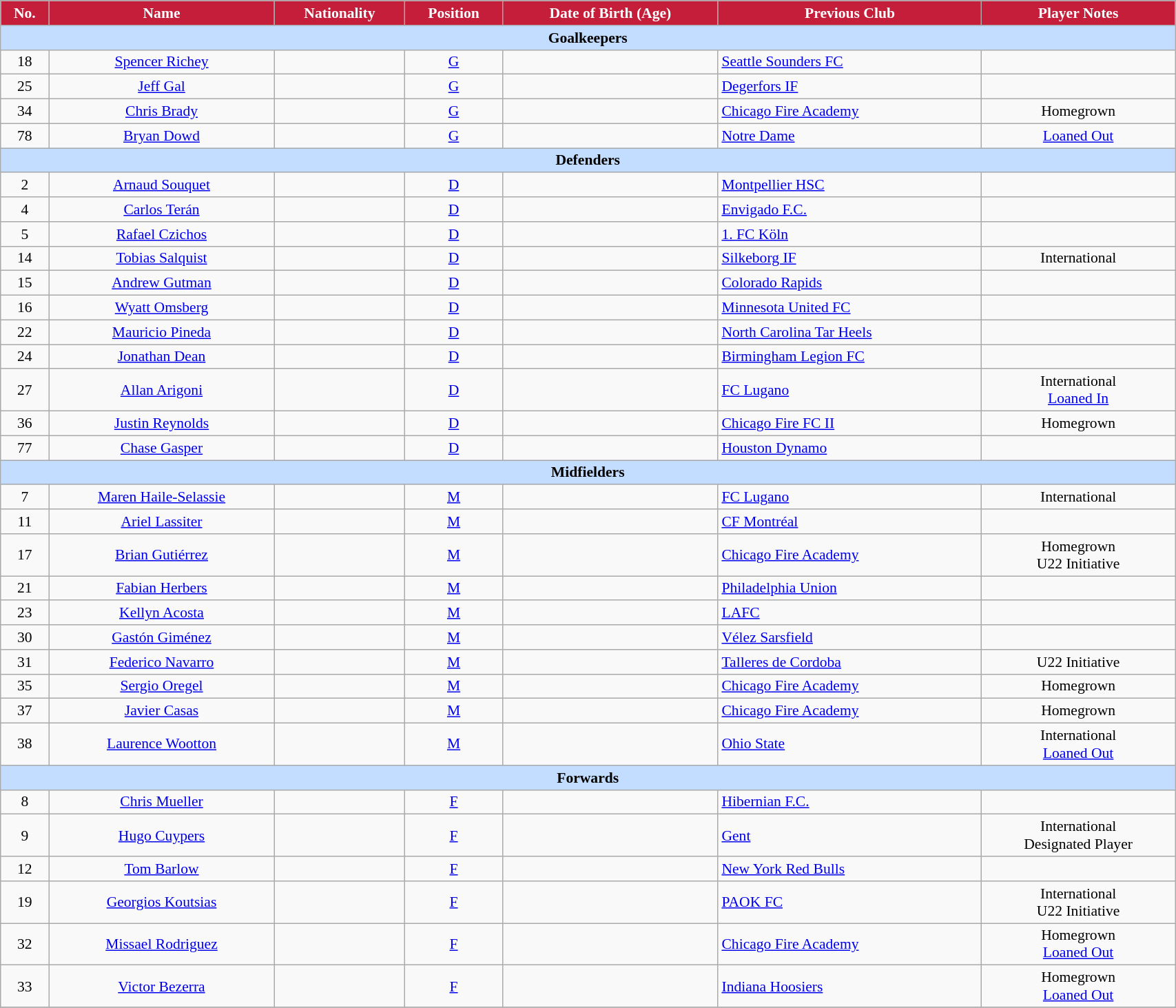<table class="wikitable" style="text-align:center; font-size:90%; width:90%;">
<tr>
<th style="background:#C41E3A; color:white; text-align:center;">No.</th>
<th style="background:#C41E3A; color:white; text-align:center;">Name</th>
<th style="background:#C41E3A; color:white; text-align:center;">Nationality</th>
<th style="background:#C41E3A; color:white; text-align:center;">Position</th>
<th style="background:#C41E3A; color:white; text-align:center;">Date of Birth (Age)</th>
<th style="background:#C41E3A; color:white; text-align:center;">Previous Club</th>
<th style="background:#C41E3A; color:white; text-align:center;">Player Notes</th>
</tr>
<tr>
<th colspan="7" style="background:#c2ddff; color:black; text-align:center;">Goalkeepers</th>
</tr>
<tr>
<td>18</td>
<td><a href='#'>Spencer Richey</a></td>
<td></td>
<td><a href='#'>G</a></td>
<td></td>
<td align="left"> <a href='#'>Seattle Sounders FC</a></td>
<td></td>
</tr>
<tr>
<td>25</td>
<td><a href='#'>Jeff Gal</a></td>
<td></td>
<td><a href='#'>G</a></td>
<td></td>
<td align="left"> <a href='#'>Degerfors IF</a></td>
<td></td>
</tr>
<tr>
<td>34</td>
<td><a href='#'>Chris Brady</a></td>
<td></td>
<td><a href='#'>G</a></td>
<td></td>
<td align="left"> <a href='#'>Chicago Fire Academy</a></td>
<td>Homegrown</td>
</tr>
<tr>
<td>78</td>
<td><a href='#'>Bryan Dowd</a></td>
<td></td>
<td><a href='#'>G</a></td>
<td></td>
<td align="left"> <a href='#'>Notre Dame</a></td>
<td><a href='#'>Loaned Out</a></td>
</tr>
<tr>
<th colspan="7" style="background:#c2ddff; color:black; text-align:center;">Defenders</th>
</tr>
<tr>
<td>2</td>
<td><a href='#'>Arnaud Souquet</a></td>
<td></td>
<td><a href='#'>D</a></td>
<td></td>
<td align="left"> <a href='#'>Montpellier HSC</a></td>
<td></td>
</tr>
<tr>
<td>4</td>
<td><a href='#'>Carlos Terán</a></td>
<td></td>
<td><a href='#'>D</a></td>
<td></td>
<td align="left"> <a href='#'>Envigado F.C.</a></td>
<td></td>
</tr>
<tr>
<td>5</td>
<td><a href='#'>Rafael Czichos</a></td>
<td></td>
<td><a href='#'>D</a></td>
<td></td>
<td align="left"> <a href='#'>1. FC Köln</a></td>
<td></td>
</tr>
<tr>
<td>14</td>
<td><a href='#'>Tobias Salquist</a></td>
<td></td>
<td><a href='#'>D</a></td>
<td></td>
<td align="left"> <a href='#'>Silkeborg IF</a></td>
<td>International</td>
</tr>
<tr>
<td>15</td>
<td><a href='#'>Andrew Gutman</a></td>
<td></td>
<td><a href='#'>D</a></td>
<td></td>
<td align="left"> <a href='#'>Colorado Rapids</a></td>
<td></td>
</tr>
<tr>
<td>16</td>
<td><a href='#'>Wyatt Omsberg</a></td>
<td></td>
<td><a href='#'>D</a></td>
<td></td>
<td align="left"> <a href='#'>Minnesota United FC</a></td>
<td></td>
</tr>
<tr>
<td>22</td>
<td><a href='#'>Mauricio Pineda</a></td>
<td></td>
<td><a href='#'>D</a></td>
<td></td>
<td align="left"> <a href='#'>North Carolina Tar Heels</a></td>
<td></td>
</tr>
<tr>
<td>24</td>
<td><a href='#'>Jonathan Dean</a></td>
<td></td>
<td><a href='#'>D</a></td>
<td></td>
<td align="left"> <a href='#'>Birmingham Legion FC</a></td>
<td></td>
</tr>
<tr>
<td>27</td>
<td><a href='#'>Allan Arigoni</a></td>
<td></td>
<td><a href='#'>D</a></td>
<td></td>
<td align="left"> <a href='#'>FC Lugano</a></td>
<td>International<br><a href='#'>Loaned In</a></td>
</tr>
<tr>
<td>36</td>
<td><a href='#'>Justin Reynolds</a></td>
<td></td>
<td><a href='#'>D</a></td>
<td></td>
<td align="left"> <a href='#'>Chicago Fire FC II</a></td>
<td>Homegrown</td>
</tr>
<tr>
<td>77</td>
<td><a href='#'>Chase Gasper</a></td>
<td></td>
<td><a href='#'>D</a></td>
<td></td>
<td align="left"> <a href='#'>Houston Dynamo</a></td>
<td></td>
</tr>
<tr>
<th colspan="7" style="background:#c2ddff; color:black; text-align:center;">Midfielders</th>
</tr>
<tr>
<td>7</td>
<td><a href='#'>Maren Haile-Selassie</a></td>
<td></td>
<td><a href='#'>M</a></td>
<td></td>
<td align="left"> <a href='#'>FC Lugano</a></td>
<td>International</td>
</tr>
<tr>
<td>11</td>
<td><a href='#'>Ariel Lassiter</a></td>
<td></td>
<td><a href='#'>M</a></td>
<td></td>
<td align="left"> <a href='#'>CF Montréal</a></td>
<td></td>
</tr>
<tr>
<td>17</td>
<td><a href='#'>Brian Gutiérrez</a></td>
<td></td>
<td><a href='#'>M</a></td>
<td></td>
<td align="left"> <a href='#'>Chicago Fire Academy</a></td>
<td>Homegrown<br>U22 Initiative</td>
</tr>
<tr>
<td>21</td>
<td><a href='#'>Fabian Herbers</a></td>
<td></td>
<td><a href='#'>M</a></td>
<td></td>
<td align="left"> <a href='#'>Philadelphia Union</a></td>
<td></td>
</tr>
<tr>
<td>23</td>
<td><a href='#'>Kellyn Acosta</a></td>
<td></td>
<td><a href='#'>M</a></td>
<td></td>
<td align="left"> <a href='#'>LAFC</a></td>
<td></td>
</tr>
<tr>
<td>30</td>
<td><a href='#'>Gastón Giménez</a></td>
<td></td>
<td><a href='#'>M</a></td>
<td></td>
<td align="left"> <a href='#'>Vélez Sarsfield</a></td>
<td></td>
</tr>
<tr>
<td>31</td>
<td><a href='#'>Federico Navarro</a></td>
<td></td>
<td><a href='#'>M</a></td>
<td></td>
<td align="left"> <a href='#'>Talleres de Cordoba</a></td>
<td>U22 Initiative</td>
</tr>
<tr>
<td>35</td>
<td><a href='#'>Sergio Oregel</a></td>
<td></td>
<td><a href='#'>M</a></td>
<td></td>
<td align="left"> <a href='#'>Chicago Fire Academy</a></td>
<td>Homegrown</td>
</tr>
<tr>
<td>37</td>
<td><a href='#'>Javier Casas</a></td>
<td></td>
<td><a href='#'>M</a></td>
<td></td>
<td align="left"> <a href='#'>Chicago Fire Academy</a></td>
<td>Homegrown</td>
</tr>
<tr>
<td>38</td>
<td><a href='#'>Laurence Wootton</a></td>
<td></td>
<td><a href='#'>M</a></td>
<td></td>
<td align="left"> <a href='#'>Ohio State</a></td>
<td>International<br><a href='#'>Loaned Out</a></td>
</tr>
<tr>
<th colspan="7" style="background:#c2ddff; color:black; text-align:center;">Forwards</th>
</tr>
<tr>
<td>8</td>
<td><a href='#'>Chris Mueller</a></td>
<td></td>
<td><a href='#'>F</a></td>
<td></td>
<td align="left"> <a href='#'>Hibernian F.C.</a></td>
<td></td>
</tr>
<tr>
<td>9</td>
<td><a href='#'>Hugo Cuypers</a></td>
<td></td>
<td><a href='#'>F</a></td>
<td></td>
<td align="left"> <a href='#'>Gent</a></td>
<td>International<br>Designated Player</td>
</tr>
<tr>
<td>12</td>
<td><a href='#'>Tom Barlow</a></td>
<td></td>
<td><a href='#'>F</a></td>
<td></td>
<td align="left"> <a href='#'>New York Red Bulls</a></td>
<td></td>
</tr>
<tr>
<td>19</td>
<td><a href='#'>Georgios Koutsias</a></td>
<td></td>
<td><a href='#'>F</a></td>
<td></td>
<td align="left"> <a href='#'>PAOK FC</a></td>
<td>International<br>U22 Initiative</td>
</tr>
<tr>
<td>32</td>
<td><a href='#'>Missael Rodriguez</a></td>
<td></td>
<td><a href='#'>F</a></td>
<td></td>
<td align="left"> <a href='#'>Chicago Fire Academy</a></td>
<td>Homegrown<br><a href='#'>Loaned Out</a></td>
</tr>
<tr>
<td>33</td>
<td><a href='#'>Victor Bezerra</a></td>
<td></td>
<td><a href='#'>F</a></td>
<td></td>
<td align="left"> <a href='#'>Indiana Hoosiers</a></td>
<td>Homegrown<br><a href='#'>Loaned Out</a></td>
</tr>
<tr>
</tr>
</table>
